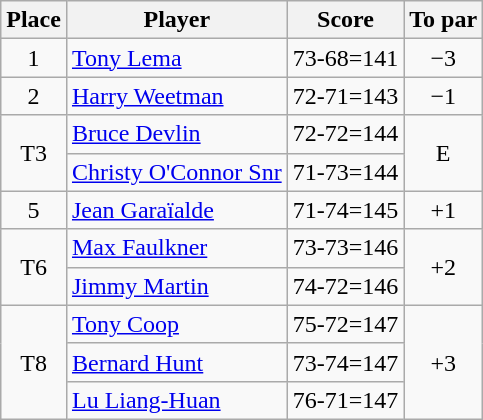<table class="wikitable">
<tr>
<th>Place</th>
<th>Player</th>
<th>Score</th>
<th>To par</th>
</tr>
<tr>
<td align=center>1</td>
<td> <a href='#'>Tony Lema</a></td>
<td align=center>73-68=141</td>
<td align=center>−3</td>
</tr>
<tr>
<td align=center>2</td>
<td> <a href='#'>Harry Weetman</a></td>
<td align=center>72-71=143</td>
<td align=center>−1</td>
</tr>
<tr>
<td rowspan="2" align=center>T3</td>
<td> <a href='#'>Bruce Devlin</a></td>
<td align=center>72-72=144</td>
<td rowspan="2" align=center>E</td>
</tr>
<tr>
<td> <a href='#'>Christy O'Connor Snr</a></td>
<td align=center>71-73=144</td>
</tr>
<tr>
<td align=center>5</td>
<td> <a href='#'>Jean Garaïalde</a></td>
<td align=center>71-74=145</td>
<td align=center>+1</td>
</tr>
<tr>
<td rowspan="2" align=center>T6</td>
<td> <a href='#'>Max Faulkner</a></td>
<td align=center>73-73=146</td>
<td rowspan="2" align=center>+2</td>
</tr>
<tr>
<td> <a href='#'>Jimmy Martin</a></td>
<td align=center>74-72=146</td>
</tr>
<tr>
<td rowspan="3" align=center>T8</td>
<td> <a href='#'>Tony Coop</a></td>
<td align=center>75-72=147</td>
<td rowspan="3" align=center>+3</td>
</tr>
<tr>
<td> <a href='#'>Bernard Hunt</a></td>
<td align=center>73-74=147</td>
</tr>
<tr>
<td> <a href='#'>Lu Liang-Huan</a></td>
<td align=center>76-71=147</td>
</tr>
</table>
